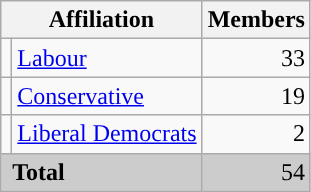<table class="wikitable">
<tr>
<th colspan="2">Affiliation</th>
<th>Members</th>
</tr>
<tr>
<td></td>
<td><a href='#'>Labour</a></td>
<td style="text-align:right;">33</td>
</tr>
<tr>
<td></td>
<td><a href='#'>Conservative</a></td>
<td style="text-align:right;">19</td>
</tr>
<tr>
<td></td>
<td><a href='#'>Liberal Democrats</a></td>
<td style="text-align:right;">2</td>
</tr>
<tr style="background:#ccc;">
<td colspan="2"> <strong>Total</strong></td>
<td style="text-align:right;">54</td>
</tr>
</table>
